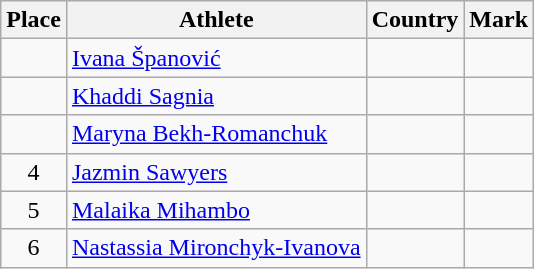<table class="wikitable">
<tr>
<th>Place</th>
<th>Athlete</th>
<th>Country</th>
<th>Mark</th>
</tr>
<tr>
<td align=center></td>
<td><a href='#'>Ivana Španović</a></td>
<td></td>
<td> </td>
</tr>
<tr>
<td align=center></td>
<td><a href='#'>Khaddi Sagnia</a></td>
<td></td>
<td> </td>
</tr>
<tr>
<td align=center></td>
<td><a href='#'>Maryna Bekh-Romanchuk</a></td>
<td></td>
<td> </td>
</tr>
<tr>
<td align=center>4</td>
<td><a href='#'>Jazmin Sawyers</a></td>
<td></td>
<td> </td>
</tr>
<tr>
<td align=center>5</td>
<td><a href='#'>Malaika Mihambo</a></td>
<td></td>
<td> </td>
</tr>
<tr>
<td align=center>6</td>
<td><a href='#'>Nastassia Mironchyk-Ivanova</a></td>
<td></td>
<td> </td>
</tr>
</table>
